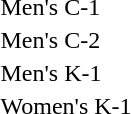<table>
<tr valign="top">
<td>Men's C-1<br></td>
<td></td>
<td></td>
<td></td>
</tr>
<tr valign="top">
<td>Men's C-2<br></td>
<td></td>
<td></td>
<td></td>
</tr>
<tr valign="top">
<td>Men's K-1<br></td>
<td></td>
<td></td>
<td></td>
</tr>
<tr valign="top">
<td>Women's K-1<br></td>
<td></td>
<td></td>
<td></td>
</tr>
</table>
